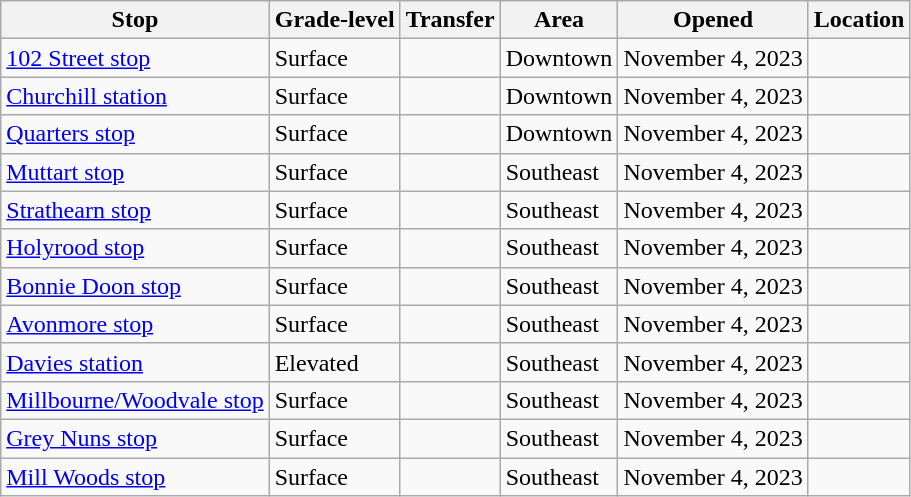<table class="wikitable sortable">
<tr>
<th>Stop</th>
<th>Grade-level</th>
<th>Transfer</th>
<th>Area</th>
<th>Opened</th>
<th class="unsortable">Location</th>
</tr>
<tr>
<td><a href='#'>102 Street stop</a></td>
<td>Surface</td>
<td></td>
<td>Downtown</td>
<td>November 4, 2023</td>
<td><small></small></td>
</tr>
<tr>
<td><a href='#'>Churchill station</a></td>
<td>Surface</td>
<td><br></td>
<td>Downtown</td>
<td>November 4, 2023</td>
<td><small></small></td>
</tr>
<tr>
<td><a href='#'>Quarters stop</a></td>
<td>Surface</td>
<td></td>
<td>Downtown</td>
<td>November 4, 2023</td>
<td><small></small></td>
</tr>
<tr>
<td><a href='#'>Muttart stop</a></td>
<td>Surface</td>
<td></td>
<td>Southeast</td>
<td>November 4, 2023</td>
<td><small></small></td>
</tr>
<tr>
<td><a href='#'>Strathearn stop</a></td>
<td>Surface</td>
<td></td>
<td>Southeast</td>
<td>November 4, 2023</td>
<td><small></small></td>
</tr>
<tr>
<td><a href='#'>Holyrood stop</a></td>
<td>Surface</td>
<td></td>
<td>Southeast</td>
<td>November 4, 2023</td>
<td><small></small></td>
</tr>
<tr>
<td><a href='#'>Bonnie Doon stop</a></td>
<td>Surface</td>
<td></td>
<td>Southeast</td>
<td>November 4, 2023</td>
<td><small></small></td>
</tr>
<tr>
<td><a href='#'>Avonmore stop</a></td>
<td>Surface</td>
<td></td>
<td>Southeast</td>
<td>November 4, 2023</td>
<td><small></small></td>
</tr>
<tr>
<td><a href='#'>Davies station</a></td>
<td>Elevated</td>
<td></td>
<td>Southeast</td>
<td>November 4, 2023</td>
<td><small></small></td>
</tr>
<tr>
<td><a href='#'>Millbourne/Woodvale stop</a></td>
<td>Surface</td>
<td></td>
<td>Southeast</td>
<td>November 4, 2023</td>
<td><small></small></td>
</tr>
<tr>
<td><a href='#'>Grey Nuns stop</a></td>
<td>Surface</td>
<td></td>
<td>Southeast</td>
<td>November 4, 2023</td>
<td><small></small></td>
</tr>
<tr>
<td><a href='#'>Mill Woods stop</a></td>
<td>Surface</td>
<td></td>
<td>Southeast</td>
<td>November 4, 2023</td>
<td><small></small></td>
</tr>
</table>
